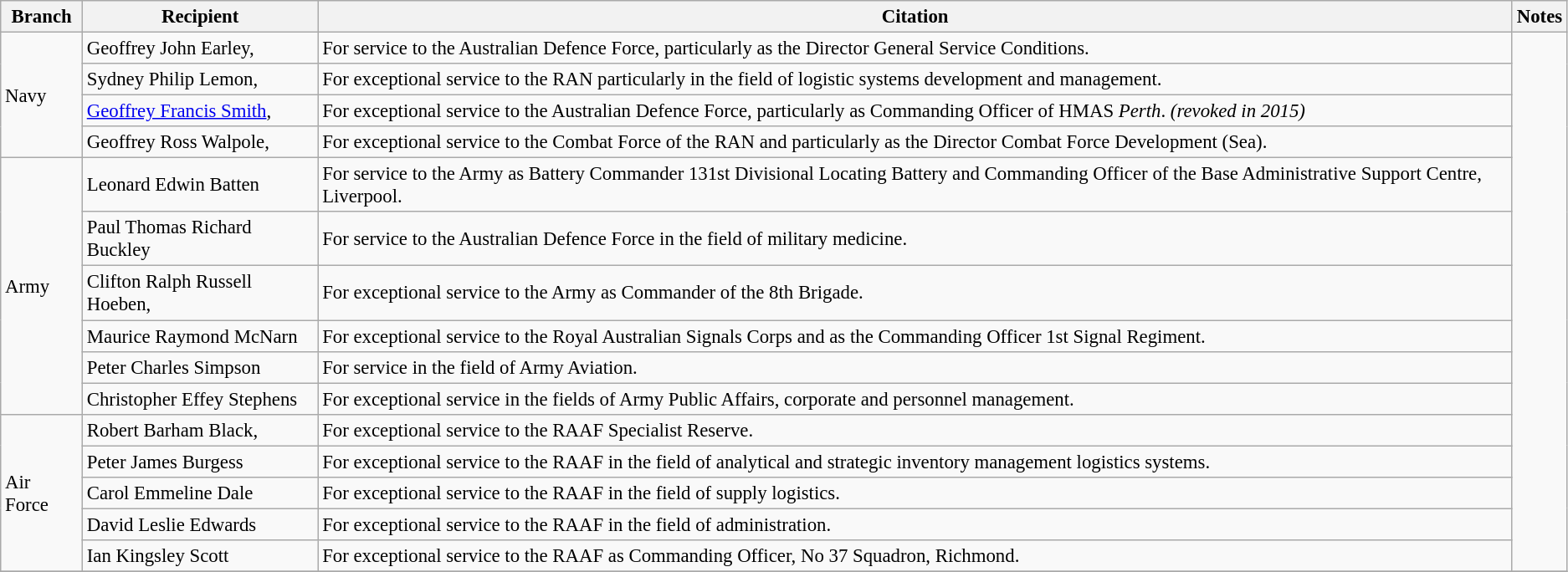<table class="wikitable" style="font-size:95%;">
<tr>
<th>Branch</th>
<th>Recipient</th>
<th>Citation</th>
<th>Notes</th>
</tr>
<tr>
<td rowspan=4>Navy</td>
<td> Geoffrey John Earley, </td>
<td>For service to the Australian Defence Force, particularly as the Director General Service Conditions.</td>
<td rowspan=15></td>
</tr>
<tr>
<td> Sydney Philip Lemon, </td>
<td>For exceptional service to the RAN particularly in the field of logistic systems development and management.</td>
</tr>
<tr>
<td> <a href='#'>Geoffrey Francis Smith</a>, </td>
<td>For exceptional service to the Australian Defence Force, particularly as Commanding Officer of HMAS <em>Perth</em>. <em>(revoked in 2015)</em></td>
</tr>
<tr>
<td> Geoffrey Ross Walpole, </td>
<td>For exceptional service to the Combat Force of the RAN and particularly as the Director Combat Force Development (Sea).</td>
</tr>
<tr>
<td rowspan=6>Army</td>
<td> Leonard Edwin Batten</td>
<td>For service to the Army as Battery Commander 131st Divisional Locating Battery and Commanding Officer of the Base Administrative Support Centre, Liverpool.</td>
</tr>
<tr>
<td> Paul Thomas Richard Buckley</td>
<td>For service to the Australian Defence Force in the field of military medicine.</td>
</tr>
<tr>
<td> Clifton Ralph Russell Hoeben, </td>
<td>For exceptional service to the Army as Commander of the 8th Brigade.</td>
</tr>
<tr>
<td> Maurice Raymond McNarn</td>
<td>For exceptional service to the Royal Australian Signals Corps and as the Commanding Officer 1st Signal Regiment.</td>
</tr>
<tr>
<td> Peter Charles Simpson</td>
<td>For service in the field of Army Aviation.</td>
</tr>
<tr>
<td> Christopher Effey Stephens</td>
<td>For exceptional service in the fields of Army Public Affairs, corporate and personnel management.</td>
</tr>
<tr>
<td rowspan=5>Air Force</td>
<td> Robert Barham Black, </td>
<td>For exceptional service to the RAAF Specialist Reserve.</td>
</tr>
<tr>
<td> Peter James Burgess</td>
<td>For exceptional service to the RAAF in the field of analytical and strategic inventory management logistics systems.</td>
</tr>
<tr>
<td> Carol Emmeline Dale</td>
<td>For exceptional service to the RAAF in the field of supply logistics.</td>
</tr>
<tr>
<td> David Leslie Edwards</td>
<td>For exceptional service to the RAAF in the field of administration.</td>
</tr>
<tr>
<td> Ian Kingsley Scott</td>
<td>For exceptional service to the RAAF as Commanding Officer, No 37 Squadron, Richmond.</td>
</tr>
<tr>
</tr>
</table>
